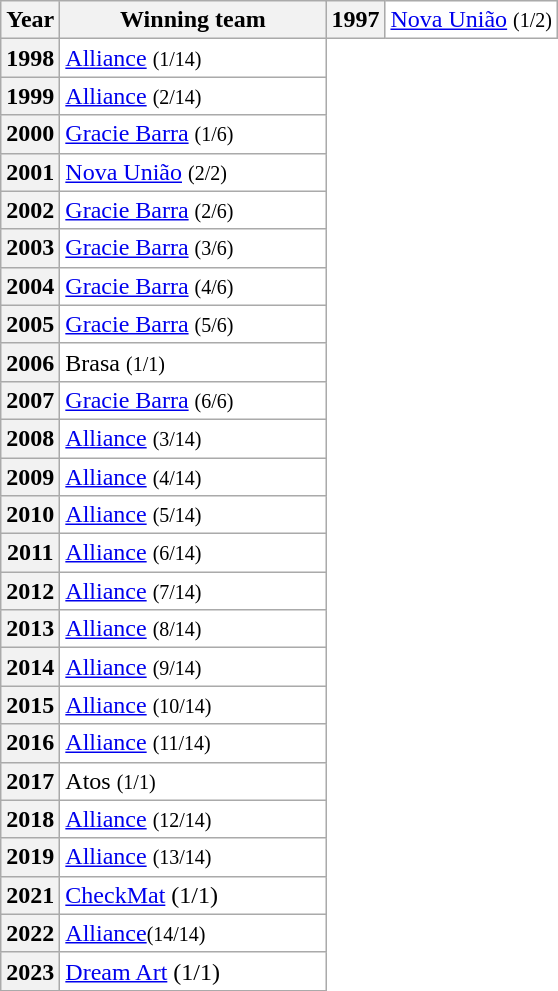<table class="wikitable sortable wikitable collapsible autocollapse" style="border: none; background: none">
<tr>
<th rowspan=2>Year</th>
<th width="170px" rowspan=2>Winning team</th>
</tr>
<tr>
<th>1997</th>
<td><a href='#'>Nova União</a> <small>(1/2)</small></td>
</tr>
<tr>
<th>1998</th>
<td><a href='#'>Alliance</a> <small>(1/14)</small></td>
</tr>
<tr>
<th>1999</th>
<td><a href='#'>Alliance</a> <small>(2/14)</small></td>
</tr>
<tr>
<th>2000</th>
<td><a href='#'>Gracie Barra</a> <small>(1/6)</small></td>
</tr>
<tr>
<th>2001</th>
<td><a href='#'>Nova União</a> <small>(2/2)</small></td>
</tr>
<tr>
<th>2002</th>
<td><a href='#'>Gracie Barra</a> <small>(2/6)</small></td>
</tr>
<tr>
<th>2003</th>
<td><a href='#'>Gracie Barra</a> <small>(3/6)</small></td>
</tr>
<tr>
<th>2004</th>
<td><a href='#'>Gracie Barra</a> <small>(4/6)</small></td>
</tr>
<tr>
<th>2005</th>
<td><a href='#'>Gracie Barra</a> <small>(5/6)</small></td>
</tr>
<tr>
<th>2006</th>
<td>Brasa <small>(1/1)</small></td>
</tr>
<tr>
<th>2007</th>
<td><a href='#'>Gracie Barra</a> <small>(6/6)</small></td>
</tr>
<tr>
<th>2008</th>
<td><a href='#'>Alliance</a> <small>(3/14)</small></td>
</tr>
<tr>
<th>2009</th>
<td><a href='#'>Alliance</a> <small>(4/14)</small></td>
</tr>
<tr>
<th>2010</th>
<td><a href='#'>Alliance</a> <small>(5/14)</small></td>
</tr>
<tr>
<th>2011</th>
<td><a href='#'>Alliance</a> <small>(6/14)</small></td>
</tr>
<tr>
<th>2012</th>
<td><a href='#'>Alliance</a> <small>(7/14)</small></td>
</tr>
<tr>
<th>2013</th>
<td><a href='#'>Alliance</a> <small>(8/14)</small></td>
</tr>
<tr>
<th>2014</th>
<td><a href='#'>Alliance</a> <small>(9/14)</small></td>
</tr>
<tr>
<th>2015</th>
<td><a href='#'>Alliance</a> <small>(10/14)</small></td>
</tr>
<tr>
<th>2016</th>
<td><a href='#'>Alliance</a> <small>(11/14)</small></td>
</tr>
<tr>
<th>2017</th>
<td>Atos <small>(1/1)</small></td>
</tr>
<tr>
<th>2018</th>
<td><a href='#'>Alliance</a> <small>(12/14)</small></td>
</tr>
<tr>
<th>2019</th>
<td><a href='#'>Alliance</a> <small>(13/14)</small></td>
</tr>
<tr>
<th>2021</th>
<td><a href='#'>CheckMat</a> (1/1)</td>
</tr>
<tr>
<th>2022</th>
<td><a href='#'>Alliance</a><small>(14/14)</small></td>
</tr>
<tr>
<th>2023</th>
<td><a href='#'>Dream Art</a> (1/1)</td>
</tr>
</table>
